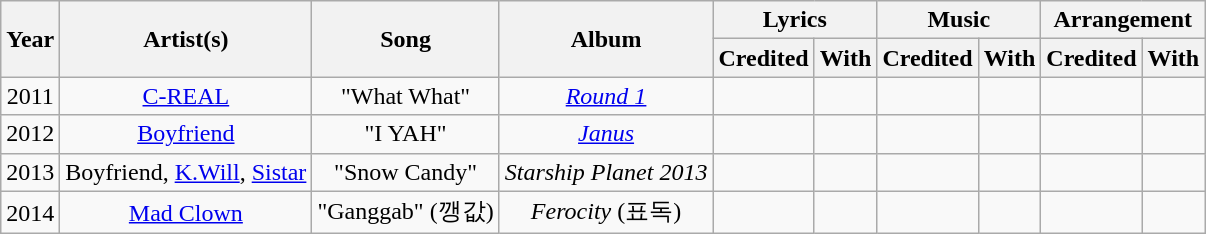<table class="wikitable" style="text-align: center;">
<tr>
<th rowspan="2">Year</th>
<th rowspan="2">Artist(s)</th>
<th rowspan="2">Song</th>
<th rowspan="2">Album</th>
<th colspan="2">Lyrics</th>
<th colspan="2">Music</th>
<th colspan="2">Arrangement</th>
</tr>
<tr>
<th>Credited</th>
<th>With</th>
<th>Credited</th>
<th>With</th>
<th>Credited</th>
<th>With</th>
</tr>
<tr>
<td>2011</td>
<td><a href='#'>C-REAL</a></td>
<td>"What What"</td>
<td><em><a href='#'>Round 1</a></em></td>
<td></td>
<td></td>
<td></td>
<td></td>
<td></td>
<td></td>
</tr>
<tr>
<td>2012</td>
<td><a href='#'>Boyfriend</a></td>
<td>"I YAH"</td>
<td><em><a href='#'>Janus</a></em></td>
<td></td>
<td></td>
<td></td>
<td></td>
<td></td>
<td></td>
</tr>
<tr>
<td>2013</td>
<td>Boyfriend, <a href='#'>K.Will</a>, <a href='#'>Sistar</a></td>
<td>"Snow Candy"</td>
<td><em>Starship Planet 2013</em></td>
<td></td>
<td></td>
<td></td>
<td></td>
<td></td>
<td></td>
</tr>
<tr>
<td>2014</td>
<td><a href='#'>Mad Clown</a></td>
<td>"Ganggab" (깽값)</td>
<td><em>Ferocity</em> (표독)</td>
<td></td>
<td></td>
<td></td>
<td></td>
<td></td>
<td></td>
</tr>
</table>
